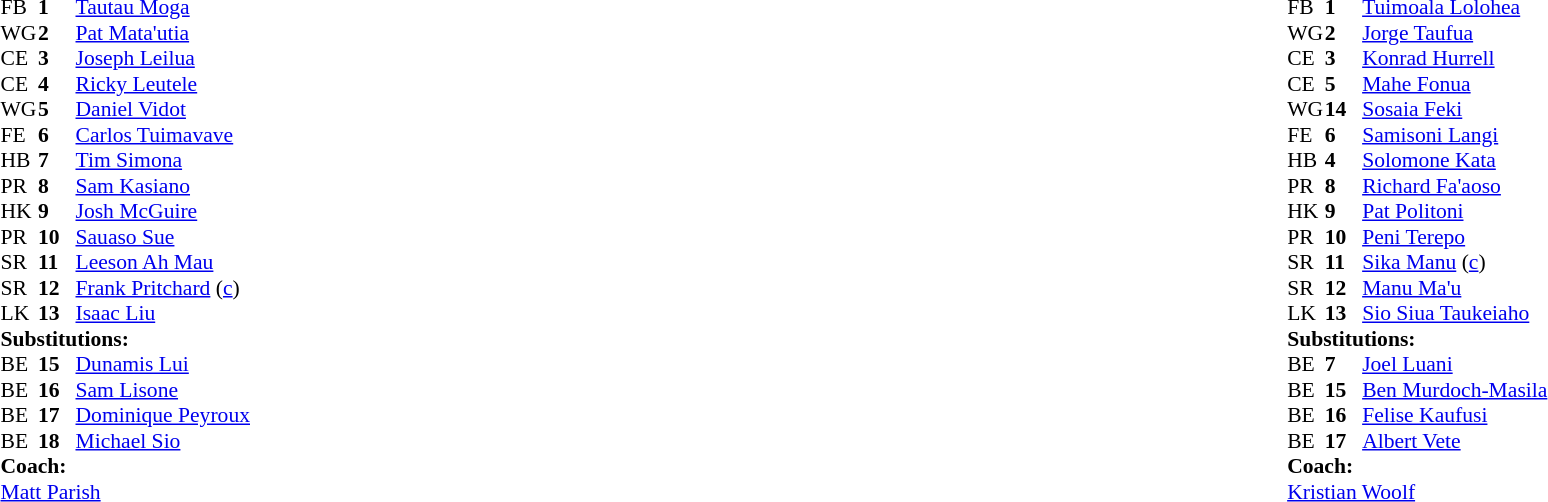<table width="100%">
<tr>
<td valign="top" width="50%"><br><table style="font-size: 90%" cellspacing="0" cellpadding="0">
<tr>
<th width="25"></th>
<th width="25"></th>
</tr>
<tr>
<td>FB</td>
<td><strong>1</strong></td>
<td><a href='#'>Tautau Moga</a></td>
</tr>
<tr>
<td>WG</td>
<td><strong>2</strong></td>
<td><a href='#'>Pat Mata'utia</a></td>
</tr>
<tr>
<td>CE</td>
<td><strong>3</strong></td>
<td><a href='#'>Joseph Leilua</a></td>
</tr>
<tr>
<td>CE</td>
<td><strong>4</strong></td>
<td><a href='#'>Ricky Leutele</a></td>
</tr>
<tr>
<td>WG</td>
<td><strong>5</strong></td>
<td><a href='#'>Daniel Vidot</a></td>
</tr>
<tr>
<td>FE</td>
<td><strong>6</strong></td>
<td><a href='#'>Carlos Tuimavave</a></td>
</tr>
<tr>
<td>HB</td>
<td><strong>7</strong></td>
<td><a href='#'>Tim Simona</a></td>
</tr>
<tr>
<td>PR</td>
<td><strong>8</strong></td>
<td><a href='#'>Sam Kasiano</a></td>
</tr>
<tr>
<td>HK</td>
<td><strong>9</strong></td>
<td><a href='#'>Josh McGuire</a></td>
</tr>
<tr>
<td>PR</td>
<td><strong>10</strong></td>
<td><a href='#'>Sauaso Sue</a></td>
</tr>
<tr>
<td>SR</td>
<td><strong>11</strong></td>
<td><a href='#'>Leeson Ah Mau</a></td>
</tr>
<tr>
<td>SR</td>
<td><strong>12</strong></td>
<td><a href='#'>Frank Pritchard</a> (<a href='#'>c</a>)</td>
</tr>
<tr>
<td>LK</td>
<td><strong>13</strong></td>
<td><a href='#'>Isaac Liu</a></td>
</tr>
<tr>
<td colspan=3><strong>Substitutions:</strong></td>
</tr>
<tr>
<td>BE</td>
<td><strong>15</strong></td>
<td><a href='#'>Dunamis Lui</a></td>
</tr>
<tr>
<td>BE</td>
<td><strong>16</strong></td>
<td><a href='#'>Sam Lisone</a></td>
</tr>
<tr>
<td>BE</td>
<td><strong>17</strong></td>
<td><a href='#'>Dominique Peyroux</a></td>
</tr>
<tr>
<td>BE</td>
<td><strong>18</strong></td>
<td><a href='#'>Michael Sio</a></td>
</tr>
<tr>
<td colspan=3><strong>Coach:</strong></td>
</tr>
<tr>
<td colspan="4"> <a href='#'>Matt Parish</a></td>
</tr>
</table>
</td>
<td valign="top" width="50%"><br><table style="font-size: 90%" cellspacing="0" cellpadding="0" align="center">
<tr>
<th width="25"></th>
<th width="25"></th>
</tr>
<tr>
<td>FB</td>
<td><strong>1</strong></td>
<td><a href='#'>Tuimoala Lolohea</a></td>
</tr>
<tr>
<td>WG</td>
<td><strong>2</strong></td>
<td><a href='#'>Jorge Taufua</a></td>
</tr>
<tr>
<td>CE</td>
<td><strong>3</strong></td>
<td><a href='#'>Konrad Hurrell</a></td>
</tr>
<tr>
<td>CE</td>
<td><strong>5</strong></td>
<td><a href='#'>Mahe Fonua</a></td>
</tr>
<tr>
<td>WG</td>
<td><strong>14</strong></td>
<td><a href='#'>Sosaia Feki</a></td>
</tr>
<tr>
<td>FE</td>
<td><strong>6</strong></td>
<td><a href='#'>Samisoni Langi</a></td>
</tr>
<tr>
<td>HB</td>
<td><strong>4</strong></td>
<td><a href='#'>Solomone Kata</a></td>
</tr>
<tr>
<td>PR</td>
<td><strong>8</strong></td>
<td><a href='#'>Richard Fa'aoso</a></td>
</tr>
<tr>
<td>HK</td>
<td><strong>9</strong></td>
<td><a href='#'>Pat Politoni</a></td>
</tr>
<tr>
<td>PR</td>
<td><strong>10</strong></td>
<td><a href='#'>Peni Terepo</a></td>
</tr>
<tr>
<td>SR</td>
<td><strong>11</strong></td>
<td><a href='#'>Sika Manu</a> (<a href='#'>c</a>)</td>
</tr>
<tr>
<td>SR</td>
<td><strong>12</strong></td>
<td><a href='#'>Manu Ma'u</a></td>
</tr>
<tr>
<td>LK</td>
<td><strong>13</strong></td>
<td><a href='#'>Sio Siua Taukeiaho</a></td>
</tr>
<tr>
<td colspan=3><strong>Substitutions:</strong></td>
</tr>
<tr>
<td>BE</td>
<td><strong>7</strong></td>
<td><a href='#'>Joel Luani</a></td>
</tr>
<tr>
<td>BE</td>
<td><strong>15</strong></td>
<td><a href='#'>Ben Murdoch-Masila</a></td>
</tr>
<tr>
<td>BE</td>
<td><strong>16</strong></td>
<td><a href='#'>Felise Kaufusi</a></td>
</tr>
<tr>
<td>BE</td>
<td><strong>17</strong></td>
<td><a href='#'>Albert Vete</a></td>
</tr>
<tr>
<td colspan=3><strong>Coach:</strong></td>
</tr>
<tr>
<td colspan="4"> <a href='#'>Kristian Woolf</a></td>
</tr>
</table>
</td>
</tr>
</table>
